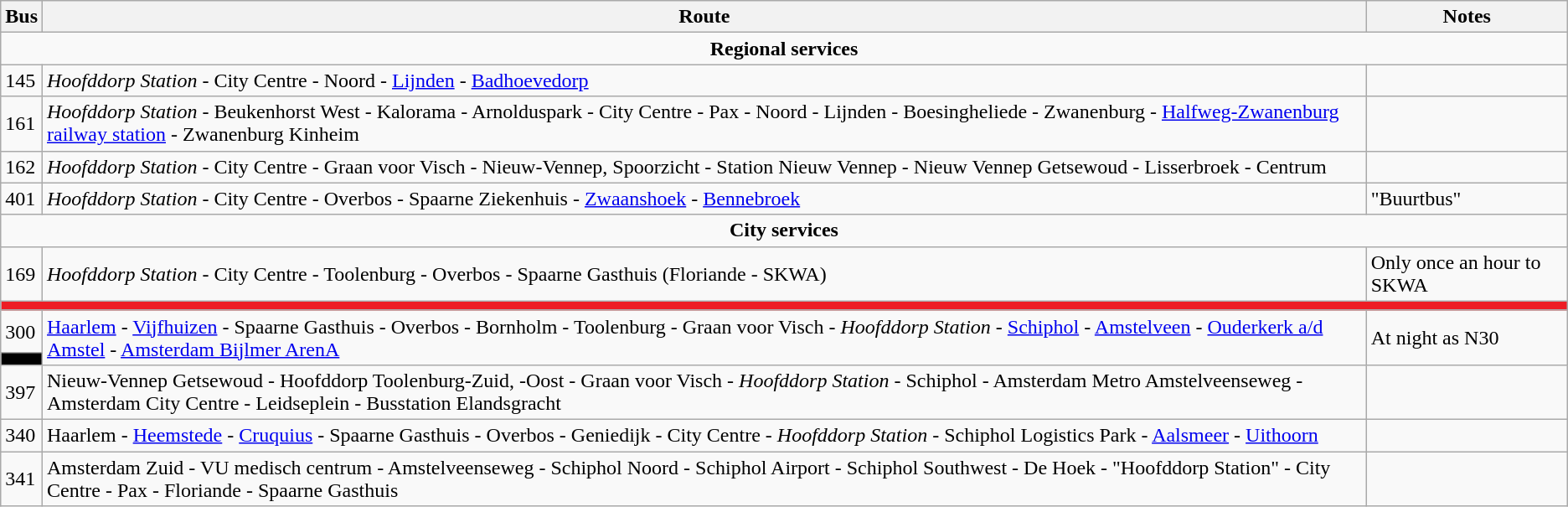<table class="wikitable vatop">
<tr>
<th>Bus</th>
<th>Route</th>
<th>Notes</th>
</tr>
<tr>
<td colspan="3" style="text-align:center"><strong>Regional services</strong></td>
</tr>
<tr>
<td>145</td>
<td><em>Hoofddorp Station</em> - City Centre - Noord - <a href='#'>Lijnden</a> - <a href='#'>Badhoevedorp</a></td>
</tr>
<tr>
<td>161</td>
<td><em>Hoofddorp Station</em> -  Beukenhorst West - Kalorama - Arnolduspark - City Centre - Pax - Noord - Lijnden - Boesingheliede - Zwanenburg - <a href='#'>Halfweg-Zwanenburg railway station</a> - Zwanenburg Kinheim</td>
<td></td>
</tr>
<tr>
<td>162</td>
<td><em>Hoofddorp Station</em> - City Centre - Graan voor Visch - Nieuw-Vennep, Spoorzicht - Station Nieuw Vennep - Nieuw Vennep Getsewoud - Lisserbroek - Centrum</td>
<td></td>
</tr>
<tr>
<td>401</td>
<td><em>Hoofddorp Station</em> - City Centre - Overbos - Spaarne Ziekenhuis  - <a href='#'>Zwaanshoek</a> - <a href='#'>Bennebroek</a></td>
<td>"Buurtbus"</td>
</tr>
<tr>
<td colspan="3" style="text-align:center"><strong>City services</strong></td>
</tr>
<tr>
<td>169</td>
<td><em>Hoofddorp Station</em> - City Centre - Toolenburg - Overbos - Spaarne Gasthuis (Floriande - SKWA)</td>
<td>Only once an hour to SKWA</td>
</tr>
<tr>
<td colspan="3" style="text-align:center; background-color:#ED1D24;"><strong></strong></td>
</tr>
<tr>
<td>300</td>
<td rowspan="2"><a href='#'>Haarlem</a> - <a href='#'>Vijfhuizen</a> - Spaarne Gasthuis - Overbos - Bornholm - Toolenburg - Graan voor Visch - <em>Hoofddorp Station</em> - <a href='#'>Schiphol</a> - <a href='#'>Amstelveen</a> - <a href='#'>Ouderkerk a/d Amstel</a> - <a href='#'>Amsterdam Bijlmer ArenA</a></td>
<td rowspan="2">At night as N30</td>
</tr>
<tr>
<td style="text-align:center; background-color:black;"><strong></strong></td>
</tr>
<tr>
<td>397</td>
<td>Nieuw-Vennep Getsewoud - Hoofddorp Toolenburg-Zuid, -Oost - Graan voor Visch - <em>Hoofddorp Station</em> - Schiphol - Amsterdam Metro Amstelveenseweg - Amsterdam City Centre - Leidseplein - Busstation Elandsgracht</td>
<td></td>
</tr>
<tr>
<td>340</td>
<td>Haarlem - <a href='#'>Heemstede</a> - <a href='#'>Cruquius</a> - Spaarne Gasthuis - Overbos - Geniedijk - City Centre - <em>Hoofddorp Station</em> - Schiphol Logistics Park - <a href='#'>Aalsmeer</a> - <a href='#'>Uithoorn</a></td>
<td></td>
</tr>
<tr>
<td>341</td>
<td>Amsterdam Zuid - VU medisch centrum - Amstelveenseweg - Schiphol Noord - Schiphol Airport - Schiphol Southwest - De Hoek - "Hoofddorp Station" - City Centre - Pax - Floriande - Spaarne Gasthuis</td>
</tr>
</table>
